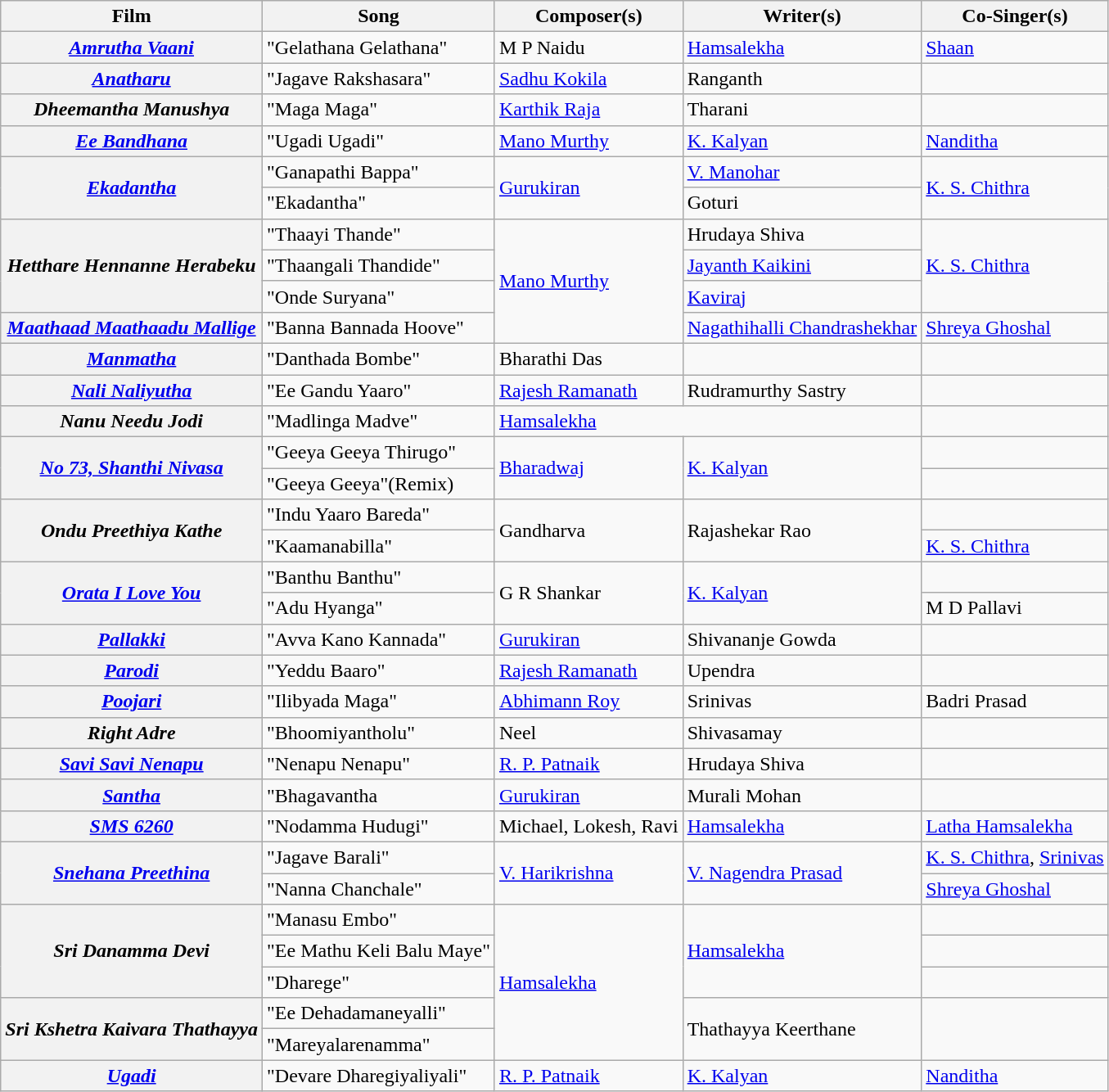<table class="wikitable">
<tr>
<th>Film</th>
<th>Song</th>
<th>Composer(s)</th>
<th>Writer(s)</th>
<th>Co-Singer(s)</th>
</tr>
<tr>
<th><em><a href='#'>Amrutha Vaani</a></em></th>
<td>"Gelathana Gelathana"</td>
<td>M P Naidu</td>
<td><a href='#'>Hamsalekha</a></td>
<td><a href='#'>Shaan</a></td>
</tr>
<tr>
<th><em><a href='#'>Anatharu</a></em></th>
<td>"Jagave Rakshasara"</td>
<td><a href='#'>Sadhu Kokila</a></td>
<td>Ranganth</td>
<td></td>
</tr>
<tr>
<th><em>Dheemantha Manushya</em></th>
<td>"Maga Maga"</td>
<td><a href='#'>Karthik Raja</a></td>
<td>Tharani</td>
<td></td>
</tr>
<tr>
<th><em><a href='#'>Ee Bandhana</a></em></th>
<td>"Ugadi Ugadi"</td>
<td><a href='#'>Mano Murthy</a></td>
<td><a href='#'>K. Kalyan</a></td>
<td><a href='#'>Nanditha</a></td>
</tr>
<tr>
<th rowspan="2"><em><a href='#'>Ekadantha</a></em></th>
<td>"Ganapathi Bappa"</td>
<td rowspan="2"><a href='#'>Gurukiran</a></td>
<td><a href='#'>V. Manohar</a></td>
<td rowspan="2"><a href='#'>K. S. Chithra</a></td>
</tr>
<tr>
<td>"Ekadantha"</td>
<td>Goturi</td>
</tr>
<tr>
<th rowspan="3"><em>Hetthare Hennanne Herabeku</em></th>
<td>"Thaayi Thande"</td>
<td rowspan="4"><a href='#'>Mano Murthy</a></td>
<td>Hrudaya Shiva</td>
<td rowspan="3"><a href='#'>K. S. Chithra</a></td>
</tr>
<tr>
<td>"Thaangali Thandide"</td>
<td><a href='#'>Jayanth Kaikini</a></td>
</tr>
<tr>
<td>"Onde Suryana"</td>
<td><a href='#'>Kaviraj</a></td>
</tr>
<tr>
<th><em><a href='#'>Maathaad Maathaadu Mallige</a></em></th>
<td>"Banna Bannada Hoove"</td>
<td><a href='#'>Nagathihalli Chandrashekhar</a></td>
<td><a href='#'>Shreya Ghoshal</a></td>
</tr>
<tr>
<th><em><a href='#'>Manmatha</a></em></th>
<td>"Danthada Bombe"</td>
<td>Bharathi Das</td>
<td></td>
<td></td>
</tr>
<tr>
<th><em><a href='#'>Nali Naliyutha</a></em></th>
<td>"Ee Gandu Yaaro"</td>
<td><a href='#'>Rajesh Ramanath</a></td>
<td>Rudramurthy Sastry</td>
<td></td>
</tr>
<tr>
<th><em>Nanu Needu Jodi</em></th>
<td>"Madlinga Madve"</td>
<td colspan="2"><a href='#'>Hamsalekha</a></td>
<td></td>
</tr>
<tr>
<th rowspan="2"><em><a href='#'>No 73, Shanthi Nivasa</a></em></th>
<td>"Geeya Geeya Thirugo"</td>
<td rowspan="2"><a href='#'>Bharadwaj</a></td>
<td rowspan="2"><a href='#'>K. Kalyan</a></td>
<td></td>
</tr>
<tr>
<td>"Geeya Geeya"(Remix)</td>
<td></td>
</tr>
<tr>
<th rowspan="2"><em>Ondu Preethiya Kathe</em></th>
<td>"Indu Yaaro Bareda"</td>
<td rowspan="2">Gandharva</td>
<td rowspan="2">Rajashekar Rao</td>
<td></td>
</tr>
<tr>
<td>"Kaamanabilla"</td>
<td><a href='#'>K. S. Chithra</a></td>
</tr>
<tr>
<th rowspan="2"><em><a href='#'>Orata I Love You</a></em></th>
<td>"Banthu Banthu"</td>
<td rowspan="2">G R Shankar</td>
<td rowspan="2"><a href='#'>K. Kalyan</a></td>
<td></td>
</tr>
<tr>
<td>"Adu Hyanga"</td>
<td>M D Pallavi</td>
</tr>
<tr>
<th><em><a href='#'>Pallakki</a></em></th>
<td>"Avva Kano Kannada"</td>
<td><a href='#'>Gurukiran</a></td>
<td>Shivananje Gowda</td>
<td></td>
</tr>
<tr>
<th><em><a href='#'>Parodi</a></em></th>
<td>"Yeddu Baaro"</td>
<td><a href='#'>Rajesh Ramanath</a></td>
<td>Upendra</td>
<td></td>
</tr>
<tr>
<th><em><a href='#'>Poojari</a></em></th>
<td>"Ilibyada Maga"</td>
<td><a href='#'>Abhimann Roy</a></td>
<td>Srinivas</td>
<td>Badri Prasad</td>
</tr>
<tr>
<th><em>Right Adre</em></th>
<td>"Bhoomiyantholu"</td>
<td>Neel</td>
<td>Shivasamay</td>
<td></td>
</tr>
<tr>
<th><em><a href='#'>Savi Savi Nenapu</a></em></th>
<td>"Nenapu Nenapu"</td>
<td><a href='#'>R. P. Patnaik</a></td>
<td>Hrudaya Shiva</td>
<td></td>
</tr>
<tr>
<th><em><a href='#'>Santha</a></em></th>
<td>"Bhagavantha</td>
<td><a href='#'>Gurukiran</a></td>
<td>Murali Mohan</td>
<td></td>
</tr>
<tr>
<th><em><a href='#'>SMS 6260</a></em></th>
<td>"Nodamma Hudugi"</td>
<td>Michael, Lokesh, Ravi</td>
<td><a href='#'>Hamsalekha</a></td>
<td><a href='#'>Latha Hamsalekha</a></td>
</tr>
<tr>
<th rowspan="2"><em><a href='#'>Snehana Preethina</a></em></th>
<td>"Jagave Barali"</td>
<td rowspan="2"><a href='#'>V. Harikrishna</a></td>
<td rowspan="2"><a href='#'>V. Nagendra Prasad</a></td>
<td><a href='#'>K. S. Chithra</a>, <a href='#'>Srinivas</a></td>
</tr>
<tr>
<td>"Nanna Chanchale"</td>
<td><a href='#'>Shreya Ghoshal</a></td>
</tr>
<tr>
<th rowspan="3"><em>Sri Danamma Devi</em></th>
<td>"Manasu Embo"</td>
<td rowspan="5"><a href='#'>Hamsalekha</a></td>
<td rowspan="3"><a href='#'>Hamsalekha</a></td>
<td></td>
</tr>
<tr>
<td>"Ee Mathu Keli Balu Maye"</td>
<td></td>
</tr>
<tr>
<td>"Dharege"</td>
<td></td>
</tr>
<tr>
<th rowspan="2"><em>Sri Kshetra Kaivara Thathayya</em></th>
<td>"Ee Dehadamaneyalli"</td>
<td rowspan="2">Thathayya Keerthane</td>
<td rowspan="2"></td>
</tr>
<tr>
<td>"Mareyalarenamma"</td>
</tr>
<tr>
<th><a href='#'><em>Ugadi</em></a></th>
<td>"Devare Dharegiyaliyali"</td>
<td><a href='#'>R. P. Patnaik</a></td>
<td><a href='#'>K. Kalyan</a></td>
<td><a href='#'>Nanditha</a></td>
</tr>
</table>
